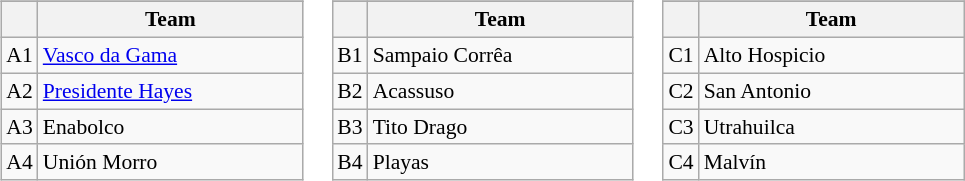<table>
<tr valign=top>
<td width=33.3%><br><table class="wikitable" style="font-size: 90%">
<tr>
</tr>
<tr>
<th></th>
<th width=170>Team</th>
</tr>
<tr>
<td align=center>A1</td>
<td> <a href='#'>Vasco da Gama</a></td>
</tr>
<tr>
<td align=center>A2</td>
<td> <a href='#'>Presidente Hayes</a></td>
</tr>
<tr>
<td align=center>A3</td>
<td> Enabolco</td>
</tr>
<tr>
<td align=center>A4</td>
<td> Unión Morro</td>
</tr>
</table>
</td>
<td width=33.3%><br><table class="wikitable" style="font-size: 90%">
<tr>
</tr>
<tr>
<th></th>
<th width=170>Team</th>
</tr>
<tr>
<td align=center>B1</td>
<td> Sampaio Corrêa</td>
</tr>
<tr>
<td align=center>B2</td>
<td> Acassuso</td>
</tr>
<tr>
<td align=center>B3</td>
<td> Tito Drago</td>
</tr>
<tr>
<td align=center>B4</td>
<td> Playas</td>
</tr>
</table>
</td>
<td width=33.3%><br><table class="wikitable" style="font-size: 90%">
<tr>
</tr>
<tr>
<th></th>
<th width=170>Team</th>
</tr>
<tr>
<td align=center>C1</td>
<td> Alto Hospicio</td>
</tr>
<tr>
<td align=center>C2</td>
<td> San Antonio</td>
</tr>
<tr>
<td align=center>C3</td>
<td> Utrahuilca</td>
</tr>
<tr>
<td align=center>C4</td>
<td> Malvín</td>
</tr>
</table>
</td>
</tr>
</table>
